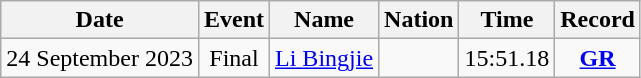<table class=wikitable style=text-align:center>
<tr>
<th>Date</th>
<th>Event</th>
<th>Name</th>
<th>Nation</th>
<th>Time</th>
<th>Record</th>
</tr>
<tr>
<td>24 September 2023</td>
<td>Final</td>
<td align=left><a href='#'>Li Bingjie</a></td>
<td align=left></td>
<td>15:51.18</td>
<td><strong><a href='#'>GR</a></strong></td>
</tr>
</table>
